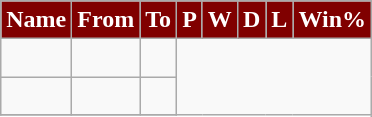<table class="wikitable sortable" style="text-align: center;">
<tr>
<th style="background:maroon; color:white;" scope="col">Name</th>
<th style="background:maroon; color:white;" scope="col">From</th>
<th style="background:maroon; color:white;" scope="col">To</th>
<th style="background:maroon; color:white;" scope="col">P</th>
<th style="background:maroon; color:white;" scope="col">W</th>
<th style="background:maroon; color:white;" scope="col">D</th>
<th style="background:maroon; color:white;" scope="col">L</th>
<th style="background:maroon; color:white;" scope="col">Win%</th>
</tr>
<tr>
<td align=left></td>
<td></td>
<td><br></td>
</tr>
<tr>
<td align=left></td>
<td></td>
<td><br></td>
</tr>
<tr>
</tr>
</table>
